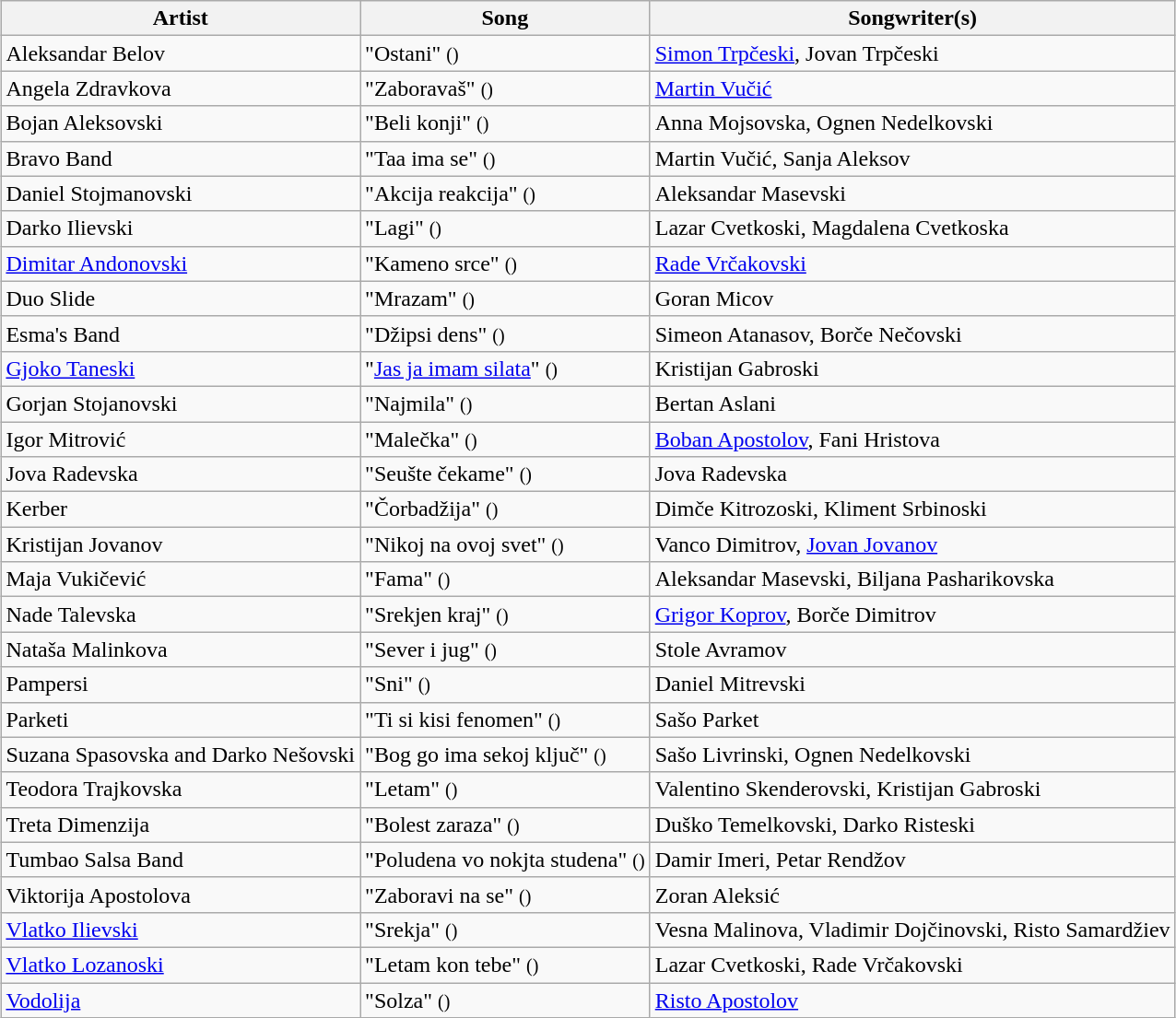<table class="sortable wikitable" style="margin: 1em auto 1em auto; text-align:left">
<tr>
<th>Artist</th>
<th>Song</th>
<th class="unsortable">Songwriter(s)</th>
</tr>
<tr>
<td>Aleksandar Belov</td>
<td>"Ostani" <small>()</small></td>
<td><a href='#'>Simon Trpčeski</a>, Jovan Trpčeski</td>
</tr>
<tr>
<td>Angela Zdravkova</td>
<td>"Zaboravaš" <small>()</small></td>
<td><a href='#'>Martin Vučić</a></td>
</tr>
<tr>
<td>Bojan Aleksovski</td>
<td>"Beli konji" <small>()</small></td>
<td>Anna Mojsovska, Ognen Nedelkovski</td>
</tr>
<tr>
<td>Bravo Band</td>
<td>"Taa ima se" <small>()</small></td>
<td>Martin Vučić, Sanja Aleksov</td>
</tr>
<tr>
<td>Daniel Stojmanovski</td>
<td>"Akcija reakcija" <small>()</small></td>
<td>Aleksandar Masevski</td>
</tr>
<tr>
<td>Darko Ilievski</td>
<td>"Lagi" <small>()</small></td>
<td>Lazar Cvetkoski, Magdalena Cvetkoska</td>
</tr>
<tr>
<td><a href='#'>Dimitar Andonovski</a></td>
<td>"Kameno srce" <small>()</small></td>
<td><a href='#'>Rade Vrčakovski</a></td>
</tr>
<tr>
<td>Duo Slide</td>
<td>"Mrazam" <small>()</small></td>
<td>Goran Micov</td>
</tr>
<tr>
<td>Esma's Band</td>
<td>"Džipsi dens" <small>()</small></td>
<td>Simeon Atanasov, Borče Nečovski</td>
</tr>
<tr>
<td><a href='#'>Gjoko Taneski</a></td>
<td>"<a href='#'>Jas ja imam silata</a>" <small>()</small></td>
<td>Kristijan Gabroski</td>
</tr>
<tr>
<td>Gorjan Stojanovski</td>
<td>"Najmila" <small>()</small></td>
<td>Bertan Aslani</td>
</tr>
<tr>
<td>Igor Mitrović</td>
<td>"Malečka" <small>()</small></td>
<td><a href='#'>Boban Apostolov</a>, Fani Hristova</td>
</tr>
<tr>
<td>Jova Radevska</td>
<td>"Seušte čekame" <small>()</small></td>
<td>Jova Radevska</td>
</tr>
<tr>
<td>Kerber</td>
<td>"Čorbadžiјa" <small>()</small></td>
<td>Dimče Kitrozoski, Kliment Srbinoski</td>
</tr>
<tr>
<td>Kristijan Jovanov</td>
<td>"Nikoj na ovoj svet" <small>()</small></td>
<td>Vanco Dimitrov, <a href='#'>Jovan Jovanov</a></td>
</tr>
<tr>
<td>Maja Vukičević</td>
<td>"Fama" <small>()</small></td>
<td>Aleksandar Masevski, Biljana Pasharikovska</td>
</tr>
<tr>
<td>Nade Talevska</td>
<td>"Srekjen kraj" <small>()</small></td>
<td><a href='#'>Grigor Koprov</a>, Borče Dimitrov</td>
</tr>
<tr>
<td>Nataša Malinkova</td>
<td>"Sever i jug" <small>()</small></td>
<td>Stole Avramov</td>
</tr>
<tr>
<td>Pampersi</td>
<td>"Sni" <small>()</small></td>
<td>Daniel Mitrevski</td>
</tr>
<tr>
<td>Parketi</td>
<td>"Ti si kisi fenomen" <small>()</small></td>
<td>Sašo Parket</td>
</tr>
<tr>
<td>Suzana Spasovska and Darko Nešovski</td>
<td>"Bog go ima sekoј ključ" <small>()</small></td>
<td>Sašo Livrinski, Ognen Nedelkovski</td>
</tr>
<tr>
<td>Teodora Trajkovska</td>
<td>"Letam" <small>()</small></td>
<td>Valentino Skenderovski, Kristijan Gabroski</td>
</tr>
<tr>
<td>Treta Dimenzija</td>
<td>"Bolest zaraza" <small>()</small></td>
<td>Duško Temelkovski, Darko Risteski</td>
</tr>
<tr>
<td>Tumbao Salsa Band</td>
<td>"Poludena vo nokjta studena" <small>()</small></td>
<td>Damir Imeri, Petar Rendžov</td>
</tr>
<tr>
<td>Viktorija Apostolova</td>
<td>"Zaboravi na se" <small>()</small></td>
<td>Zoran Aleksić</td>
</tr>
<tr>
<td><a href='#'>Vlatko Ilievski</a></td>
<td>"Srekja" <small>()</small></td>
<td>Vesna Malinova, Vladimir Dojčinovski, Risto Samardžiev</td>
</tr>
<tr>
<td><a href='#'>Vlatko Lozanoski</a></td>
<td>"Letam kon tebe" <small>()</small></td>
<td>Lazar Cvetkoski, Rade Vrčakovski</td>
</tr>
<tr>
<td><a href='#'>Vodolija</a></td>
<td>"Solza" <small>()</small></td>
<td><a href='#'>Risto Apostolov</a></td>
</tr>
</table>
